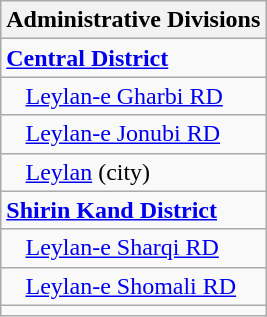<table class="wikitable">
<tr>
<th>Administrative Divisions</th>
</tr>
<tr>
<td><strong><a href='#'>Central District</a></strong></td>
</tr>
<tr>
<td style="padding-left: 1em;"><a href='#'>Leylan-e Gharbi RD</a></td>
</tr>
<tr>
<td style="padding-left: 1em;"><a href='#'>Leylan-e Jonubi RD</a></td>
</tr>
<tr>
<td style="padding-left: 1em;"><a href='#'>Leylan</a> (city)</td>
</tr>
<tr>
<td><strong><a href='#'>Shirin Kand District</a></strong></td>
</tr>
<tr>
<td style="padding-left: 1em;"><a href='#'>Leylan-e Sharqi RD</a></td>
</tr>
<tr>
<td style="padding-left: 1em;"><a href='#'>Leylan-e Shomali RD</a></td>
</tr>
<tr>
<td colspan=1></td>
</tr>
</table>
